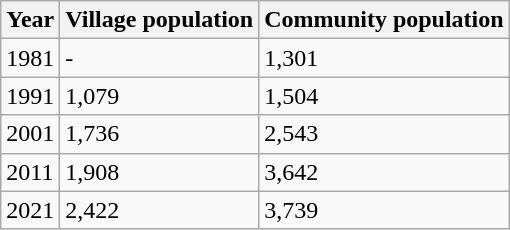<table class=wikitable>
<tr>
<th>Year</th>
<th>Village population</th>
<th>Community population</th>
</tr>
<tr>
<td>1981</td>
<td>-</td>
<td>1,301</td>
</tr>
<tr>
<td>1991</td>
<td>1,079</td>
<td>1,504</td>
</tr>
<tr>
<td>2001</td>
<td>1,736</td>
<td>2,543</td>
</tr>
<tr>
<td>2011</td>
<td>1,908</td>
<td>3,642</td>
</tr>
<tr>
<td>2021</td>
<td>2,422</td>
<td>3,739</td>
</tr>
</table>
